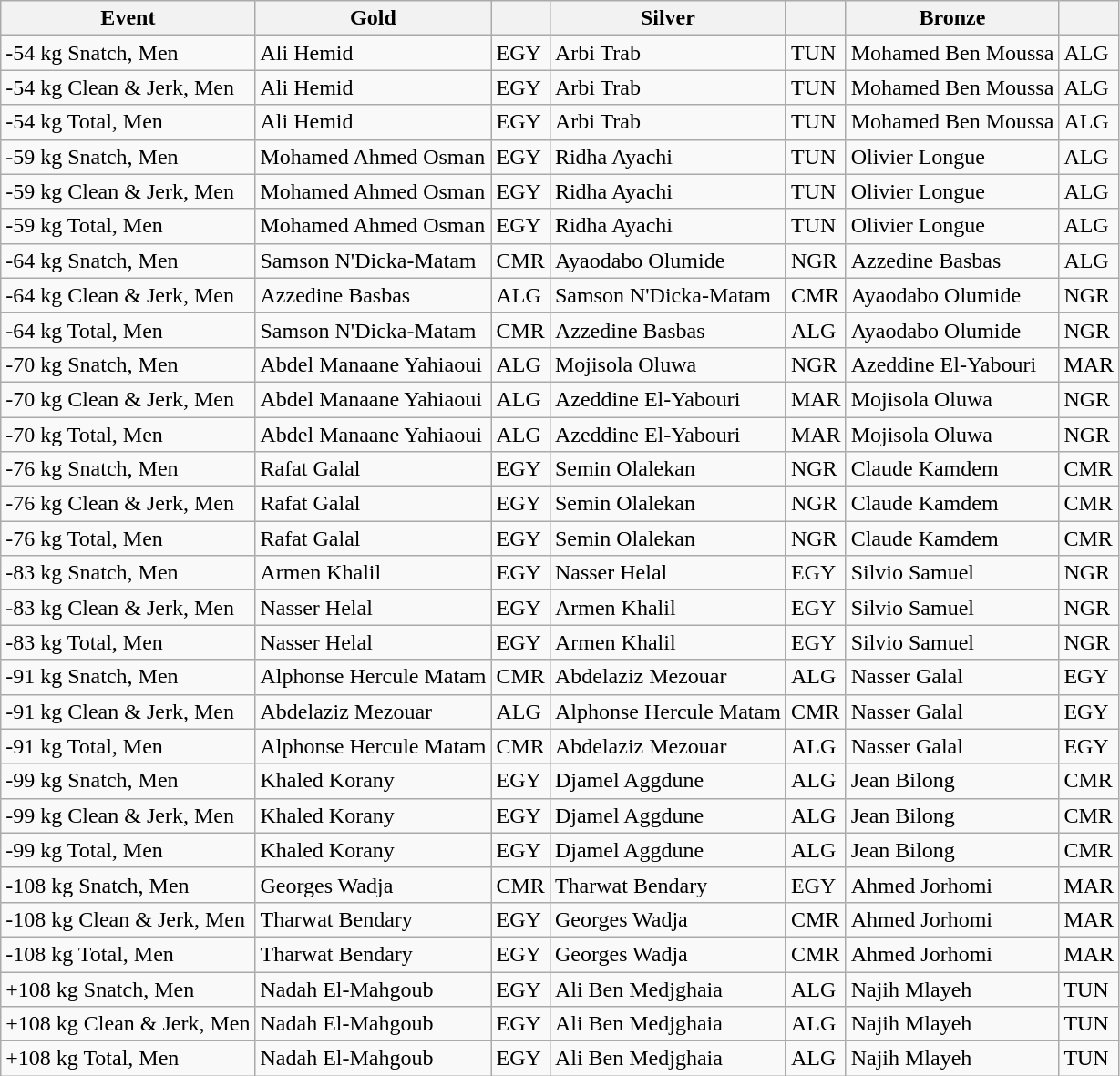<table class="wikitable">
<tr>
<th>Event</th>
<th>Gold</th>
<th></th>
<th>Silver</th>
<th></th>
<th>Bronze</th>
<th></th>
</tr>
<tr>
<td>-54 kg Snatch, Men</td>
<td>Ali Hemid</td>
<td>EGY</td>
<td>Arbi Trab</td>
<td>TUN</td>
<td>Mohamed Ben Moussa</td>
<td>ALG</td>
</tr>
<tr>
<td>-54 kg Clean & Jerk, Men</td>
<td>Ali Hemid</td>
<td>EGY</td>
<td>Arbi Trab</td>
<td>TUN</td>
<td>Mohamed Ben Moussa</td>
<td>ALG</td>
</tr>
<tr>
<td>-54 kg Total, Men</td>
<td>Ali Hemid</td>
<td>EGY</td>
<td>Arbi Trab</td>
<td>TUN</td>
<td>Mohamed Ben Moussa</td>
<td>ALG</td>
</tr>
<tr>
<td>-59 kg Snatch, Men</td>
<td>Mohamed Ahmed Osman</td>
<td>EGY</td>
<td>Ridha Ayachi</td>
<td>TUN</td>
<td>Olivier Longue</td>
<td>ALG</td>
</tr>
<tr>
<td>-59 kg Clean & Jerk, Men</td>
<td>Mohamed Ahmed Osman</td>
<td>EGY</td>
<td>Ridha Ayachi</td>
<td>TUN</td>
<td>Olivier Longue</td>
<td>ALG</td>
</tr>
<tr>
<td>-59 kg Total, Men</td>
<td>Mohamed Ahmed Osman</td>
<td>EGY</td>
<td>Ridha Ayachi</td>
<td>TUN</td>
<td>Olivier Longue</td>
<td>ALG</td>
</tr>
<tr>
<td>-64 kg Snatch, Men</td>
<td>Samson N'Dicka-Matam</td>
<td>CMR</td>
<td>Ayaodabo Olumide</td>
<td>NGR</td>
<td>Azzedine Basbas</td>
<td>ALG</td>
</tr>
<tr>
<td>-64 kg Clean & Jerk, Men</td>
<td>Azzedine Basbas</td>
<td>ALG</td>
<td>Samson N'Dicka-Matam</td>
<td>CMR</td>
<td>Ayaodabo Olumide</td>
<td>NGR</td>
</tr>
<tr>
<td>-64 kg Total, Men</td>
<td>Samson N'Dicka-Matam</td>
<td>CMR</td>
<td>Azzedine Basbas</td>
<td>ALG</td>
<td>Ayaodabo Olumide</td>
<td>NGR</td>
</tr>
<tr>
<td>-70 kg Snatch, Men</td>
<td>Abdel Manaane Yahiaoui</td>
<td>ALG</td>
<td>Mojisola Oluwa</td>
<td>NGR</td>
<td>Azeddine El-Yabouri</td>
<td>MAR</td>
</tr>
<tr>
<td>-70 kg Clean & Jerk, Men</td>
<td>Abdel Manaane Yahiaoui</td>
<td>ALG</td>
<td>Azeddine El-Yabouri</td>
<td>MAR</td>
<td>Mojisola Oluwa</td>
<td>NGR</td>
</tr>
<tr>
<td>-70 kg Total, Men</td>
<td>Abdel Manaane Yahiaoui</td>
<td>ALG</td>
<td>Azeddine El-Yabouri</td>
<td>MAR</td>
<td>Mojisola Oluwa</td>
<td>NGR</td>
</tr>
<tr>
<td>-76 kg Snatch, Men</td>
<td>Rafat Galal</td>
<td>EGY</td>
<td>Semin Olalekan</td>
<td>NGR</td>
<td>Claude Kamdem</td>
<td>CMR</td>
</tr>
<tr>
<td>-76 kg Clean & Jerk, Men</td>
<td>Rafat Galal</td>
<td>EGY</td>
<td>Semin Olalekan</td>
<td>NGR</td>
<td>Claude Kamdem</td>
<td>CMR</td>
</tr>
<tr>
<td>-76 kg Total, Men</td>
<td>Rafat Galal</td>
<td>EGY</td>
<td>Semin Olalekan</td>
<td>NGR</td>
<td>Claude Kamdem</td>
<td>CMR</td>
</tr>
<tr>
<td>-83 kg Snatch, Men</td>
<td>Armen Khalil</td>
<td>EGY</td>
<td>Nasser Helal</td>
<td>EGY</td>
<td>Silvio Samuel</td>
<td>NGR</td>
</tr>
<tr>
<td>-83 kg Clean & Jerk, Men</td>
<td>Nasser Helal</td>
<td>EGY</td>
<td>Armen Khalil</td>
<td>EGY</td>
<td>Silvio Samuel</td>
<td>NGR</td>
</tr>
<tr>
<td>-83 kg Total, Men</td>
<td>Nasser Helal</td>
<td>EGY</td>
<td>Armen Khalil</td>
<td>EGY</td>
<td>Silvio Samuel</td>
<td>NGR</td>
</tr>
<tr>
<td>-91 kg Snatch, Men</td>
<td>Alphonse Hercule Matam</td>
<td>CMR</td>
<td>Abdelaziz Mezouar</td>
<td>ALG</td>
<td>Nasser Galal</td>
<td>EGY</td>
</tr>
<tr>
<td>-91 kg Clean & Jerk, Men</td>
<td>Abdelaziz Mezouar</td>
<td>ALG</td>
<td>Alphonse Hercule Matam</td>
<td>CMR</td>
<td>Nasser Galal</td>
<td>EGY</td>
</tr>
<tr>
<td>-91 kg Total, Men</td>
<td>Alphonse Hercule Matam</td>
<td>CMR</td>
<td>Abdelaziz Mezouar</td>
<td>ALG</td>
<td>Nasser Galal</td>
<td>EGY</td>
</tr>
<tr>
<td>-99 kg Snatch, Men</td>
<td>Khaled Korany</td>
<td>EGY</td>
<td>Djamel Aggdune</td>
<td>ALG</td>
<td>Jean Bilong</td>
<td>CMR</td>
</tr>
<tr>
<td>-99 kg Clean & Jerk, Men</td>
<td>Khaled Korany</td>
<td>EGY</td>
<td>Djamel Aggdune</td>
<td>ALG</td>
<td>Jean Bilong</td>
<td>CMR</td>
</tr>
<tr>
<td>-99 kg Total, Men</td>
<td>Khaled Korany</td>
<td>EGY</td>
<td>Djamel Aggdune</td>
<td>ALG</td>
<td>Jean Bilong</td>
<td>CMR</td>
</tr>
<tr>
<td>-108 kg Snatch, Men</td>
<td>Georges Wadja</td>
<td>CMR</td>
<td>Tharwat Bendary</td>
<td>EGY</td>
<td>Ahmed Jorhomi</td>
<td>MAR</td>
</tr>
<tr>
<td>-108 kg Clean & Jerk, Men</td>
<td>Tharwat Bendary</td>
<td>EGY</td>
<td>Georges Wadja</td>
<td>CMR</td>
<td>Ahmed Jorhomi</td>
<td>MAR</td>
</tr>
<tr>
<td>-108 kg Total, Men</td>
<td>Tharwat Bendary</td>
<td>EGY</td>
<td>Georges Wadja</td>
<td>CMR</td>
<td>Ahmed Jorhomi</td>
<td>MAR</td>
</tr>
<tr>
<td>+108 kg Snatch, Men</td>
<td>Nadah El-Mahgoub</td>
<td>EGY</td>
<td>Ali Ben Medjghaia</td>
<td>ALG</td>
<td>Najih Mlayeh</td>
<td>TUN</td>
</tr>
<tr>
<td>+108 kg Clean & Jerk, Men</td>
<td>Nadah El-Mahgoub</td>
<td>EGY</td>
<td>Ali Ben Medjghaia</td>
<td>ALG</td>
<td>Najih Mlayeh</td>
<td>TUN</td>
</tr>
<tr>
<td>+108 kg Total, Men</td>
<td>Nadah El-Mahgoub</td>
<td>EGY</td>
<td>Ali Ben Medjghaia</td>
<td>ALG</td>
<td>Najih Mlayeh</td>
<td>TUN</td>
</tr>
</table>
